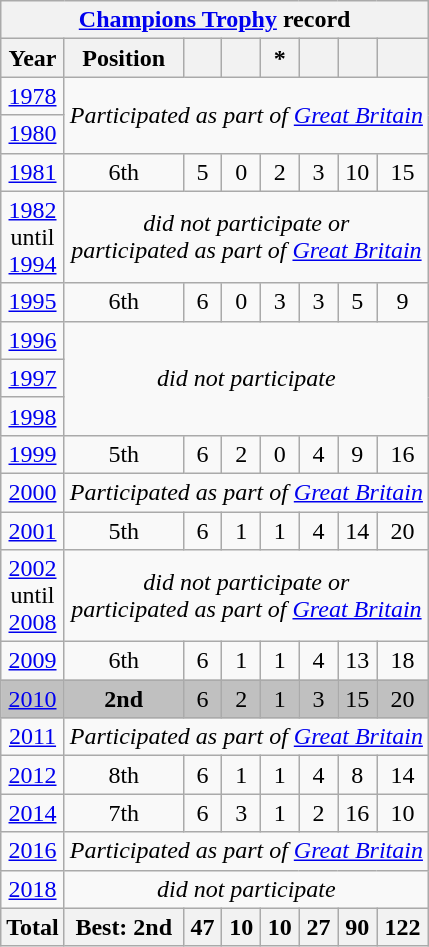<table class="wikitable" style="text-align: center;">
<tr>
<th colspan=8><a href='#'>Champions Trophy</a> record</th>
</tr>
<tr>
<th>Year</th>
<th>Position</th>
<th></th>
<th></th>
<th> *</th>
<th></th>
<th></th>
<th></th>
</tr>
<tr>
<td> <a href='#'>1978</a></td>
<td colspan=7 rowspan=2><em> Participated as part of <a href='#'>Great Britain</a></em></td>
</tr>
<tr>
<td> <a href='#'>1980</a></td>
</tr>
<tr>
<td> <a href='#'>1981</a></td>
<td>6th</td>
<td>5</td>
<td>0</td>
<td>2</td>
<td>3</td>
<td>10</td>
<td>15</td>
</tr>
<tr>
<td> <a href='#'>1982</a><br>until<br> <a href='#'>1994</a></td>
<td colspan=7><em>did not participate or<br>participated as part of <a href='#'>Great Britain</a></em></td>
</tr>
<tr>
<td> <a href='#'>1995</a></td>
<td>6th</td>
<td>6</td>
<td>0</td>
<td>3</td>
<td>3</td>
<td>5</td>
<td>9</td>
</tr>
<tr>
<td> <a href='#'>1996</a></td>
<td colspan=7 rowspan=3><em>did not participate</em></td>
</tr>
<tr>
<td> <a href='#'>1997</a></td>
</tr>
<tr>
<td> <a href='#'>1998</a></td>
</tr>
<tr>
<td> <a href='#'>1999</a></td>
<td>5th</td>
<td>6</td>
<td>2</td>
<td>0</td>
<td>4</td>
<td>9</td>
<td>16</td>
</tr>
<tr>
<td> <a href='#'>2000</a></td>
<td colspan=7><em> Participated as part of <a href='#'>Great Britain</a></em></td>
</tr>
<tr>
<td> <a href='#'>2001</a></td>
<td>5th</td>
<td>6</td>
<td>1</td>
<td>1</td>
<td>4</td>
<td>14</td>
<td>20</td>
</tr>
<tr>
<td> <a href='#'>2002</a><br>until<br> <a href='#'>2008</a></td>
<td colspan=7><em>did not participate or<br>participated as part of <a href='#'>Great Britain</a></em></td>
</tr>
<tr>
<td> <a href='#'>2009</a></td>
<td>6th</td>
<td>6</td>
<td>1</td>
<td>1</td>
<td>4</td>
<td>13</td>
<td>18</td>
</tr>
<tr bgcolor=silver>
<td> <a href='#'>2010</a></td>
<td><strong>2nd</strong></td>
<td>6</td>
<td>2</td>
<td>1</td>
<td>3</td>
<td>15</td>
<td>20</td>
</tr>
<tr>
<td> <a href='#'>2011</a></td>
<td colspan=7><em> Participated as part of <a href='#'>Great Britain</a></em></td>
</tr>
<tr>
<td> <a href='#'>2012</a></td>
<td>8th</td>
<td>6</td>
<td>1</td>
<td>1</td>
<td>4</td>
<td>8</td>
<td>14</td>
</tr>
<tr>
<td> <a href='#'>2014</a></td>
<td>7th</td>
<td>6</td>
<td>3</td>
<td>1</td>
<td>2</td>
<td>16</td>
<td>10</td>
</tr>
<tr>
<td> <a href='#'>2016</a></td>
<td colspan=7><em> Participated as part of <a href='#'>Great Britain</a></em></td>
</tr>
<tr>
<td> <a href='#'>2018</a></td>
<td colspan=7><em>did not participate</em></td>
</tr>
<tr>
<th>Total</th>
<th>Best: 2nd</th>
<th>47</th>
<th>10</th>
<th>10</th>
<th>27</th>
<th>90</th>
<th>122</th>
</tr>
</table>
